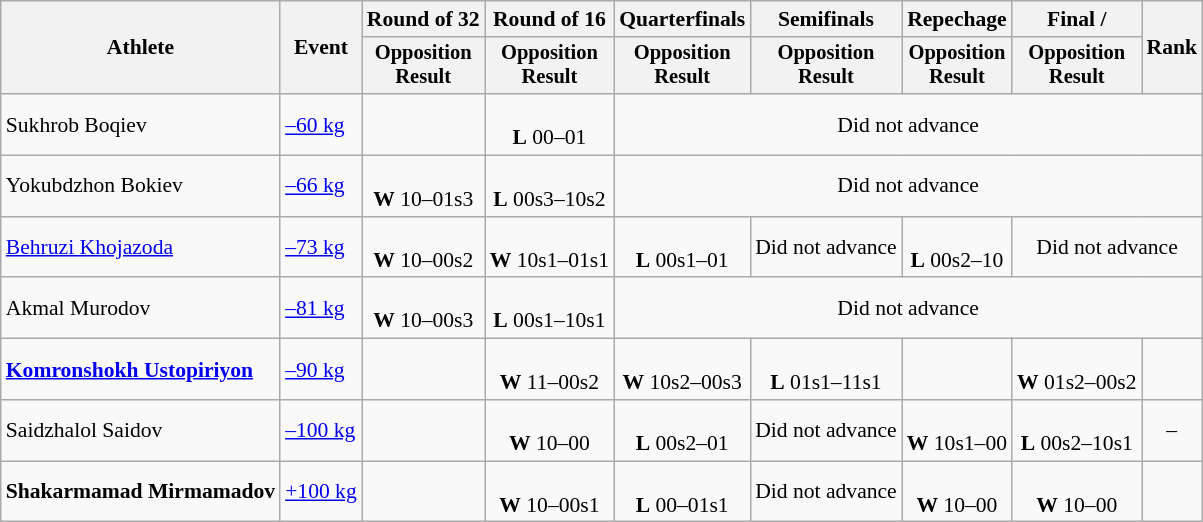<table class=wikitable style=font-size:90%;text-align:center>
<tr>
<th rowspan="2">Athlete</th>
<th rowspan="2">Event</th>
<th>Round of 32</th>
<th>Round of 16</th>
<th>Quarterfinals</th>
<th>Semifinals</th>
<th>Repechage</th>
<th>Final / </th>
<th rowspan=2>Rank</th>
</tr>
<tr style="font-size:95%">
<th>Opposition<br>Result</th>
<th>Opposition<br>Result</th>
<th>Opposition<br>Result</th>
<th>Opposition<br>Result</th>
<th>Opposition<br>Result</th>
<th>Opposition<br>Result</th>
</tr>
<tr>
<td align=left>Sukhrob Boqiev</td>
<td align=left><a href='#'>–60 kg</a></td>
<td></td>
<td><br><strong>L</strong> 00–01</td>
<td colspan=5>Did not advance</td>
</tr>
<tr>
<td align=left>Yokubdzhon Bokiev</td>
<td align=left><a href='#'>–66 kg</a></td>
<td><br><strong>W</strong> 10–01s3</td>
<td><br><strong>L</strong> 00s3–10s2</td>
<td colspan=5>Did not advance</td>
</tr>
<tr>
<td align=left><a href='#'>Behruzi Khojazoda</a></td>
<td align=left><a href='#'>–73 kg</a></td>
<td><br><strong>W</strong> 10–00s2</td>
<td><br><strong>W</strong> 10s1–01s1</td>
<td><br><strong>L</strong> 00s1–01</td>
<td>Did not advance</td>
<td><br><strong>L</strong> 00s2–10</td>
<td colspan=2>Did not advance</td>
</tr>
<tr>
<td align=left>Akmal Murodov</td>
<td align=left><a href='#'>–81 kg</a></td>
<td><br><strong>W</strong> 10–00s3</td>
<td><br><strong>L</strong> 00s1–10s1</td>
<td colspan=5>Did not advance</td>
</tr>
<tr>
<td align=left><strong><a href='#'>Komronshokh Ustopiriyon</a></strong></td>
<td align=left><a href='#'>–90 kg</a></td>
<td></td>
<td><br><strong>W</strong> 11–00s2</td>
<td><br><strong>W</strong> 10s2–00s3</td>
<td><br><strong>L</strong> 01s1–11s1</td>
<td></td>
<td><br><strong>W</strong> 01s2–00s2</td>
<td></td>
</tr>
<tr>
<td align=left>Saidzhalol Saidov</td>
<td align=left><a href='#'>–100 kg</a></td>
<td></td>
<td><br><strong>W</strong> 10–00</td>
<td><br><strong>L</strong> 00s2–01</td>
<td>Did not advance</td>
<td><br><strong>W</strong> 10s1–00</td>
<td><br><strong>L</strong> 00s2–10s1</td>
<td>–</td>
</tr>
<tr>
<td align=left><strong>Shakarmamad Mirmamadov</strong></td>
<td align=left><a href='#'>+100 kg</a></td>
<td></td>
<td><br><strong>W</strong> 10–00s1</td>
<td><br><strong>L</strong> 00–01s1</td>
<td>Did not advance</td>
<td><br><strong>W</strong> 10–00</td>
<td><br><strong>W</strong> 10–00</td>
<td></td>
</tr>
</table>
